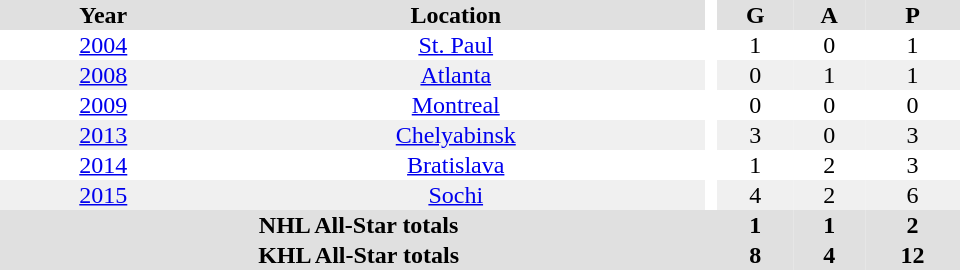<table border="0" cellpadding="1" cellspacing="0" ID="Table3" style="text-align:center; width:40em">
<tr ALIGN="center" bgcolor="#e0e0e0">
<th>Year</th>
<th>Location</th>
<th rowspan="99" bgcolor="#ffffff"></th>
<th>G</th>
<th>A</th>
<th>P</th>
</tr>
<tr style="text-align:center;">
<td><a href='#'>2004</a></td>
<td><a href='#'>St. Paul</a></td>
<td>1</td>
<td>0</td>
<td>1</td>
</tr>
<tr style="text-align:center; background:#f0f0f0;">
<td><a href='#'>2008</a></td>
<td><a href='#'>Atlanta</a></td>
<td>0</td>
<td>1</td>
<td>1</td>
</tr>
<tr style="text-align:center;">
<td><a href='#'>2009</a></td>
<td><a href='#'>Montreal</a></td>
<td>0</td>
<td>0</td>
<td>0</td>
</tr>
<tr style="text-align:center; background:#f0f0f0;">
<td><a href='#'>2013</a></td>
<td><a href='#'>Chelyabinsk</a></td>
<td>3</td>
<td>0</td>
<td>3</td>
</tr>
<tr style="text-align:center;">
<td><a href='#'>2014</a></td>
<td><a href='#'>Bratislava</a></td>
<td>1</td>
<td>2</td>
<td>3</td>
</tr>
<tr style="text-align:center; background:#f0f0f0;">
<td><a href='#'>2015</a></td>
<td><a href='#'>Sochi</a></td>
<td>4</td>
<td>2</td>
<td>6</td>
</tr>
<tr style="text-align:center; background:#e0e0e0;">
<th colspan=3>NHL All-Star totals</th>
<th>1</th>
<th>1</th>
<th>2</th>
</tr>
<tr style="text-align:center; background:#e0e0e0;">
<th colspan=3>KHL All-Star totals</th>
<th>8</th>
<th>4</th>
<th>12</th>
</tr>
</table>
